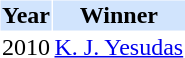<table cellspacing="1" cellpadding="1" border="0">
<tr bgcolor="#d1e4fd">
<th>Year</th>
<th>Winner</th>
</tr>
<tr>
<td>2010</td>
<td><a href='#'>K. J. Yesudas</a></td>
</tr>
</table>
